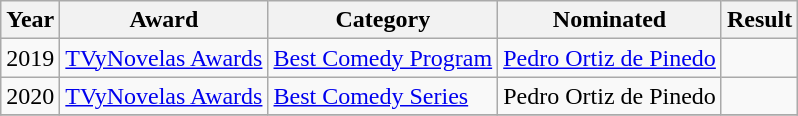<table class="wikitable plainrowheaders">
<tr>
<th scope="col">Year</th>
<th scope="col">Award</th>
<th scope="col">Category</th>
<th scope="col">Nominated</th>
<th scope="col">Result</th>
</tr>
<tr>
<td>2019</td>
<td><a href='#'>TVyNovelas Awards</a></td>
<td><a href='#'>Best Comedy Program</a></td>
<td><a href='#'>Pedro Ortiz de Pinedo</a></td>
<td></td>
</tr>
<tr>
<td>2020</td>
<td><a href='#'>TVyNovelas Awards</a></td>
<td><a href='#'>Best Comedy Series</a></td>
<td>Pedro Ortiz de Pinedo</td>
<td></td>
</tr>
<tr>
</tr>
</table>
